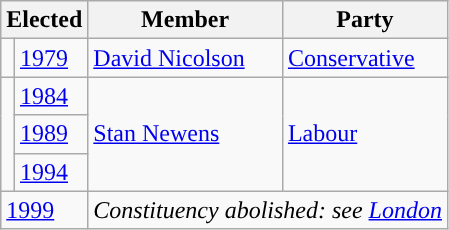<table class="wikitable">
<tr>
<th colspan = "2">Elected</th>
<th>Member</th>
<th>Party</th>
</tr>
<tr>
<td style="background-color: "></td>
<td><a href='#'>1979</a></td>
<td><a href='#'>David Nicolson</a></td>
<td><a href='#'>Conservative</a></td>
</tr>
<tr>
<td rowspan="3" style="background-color: "></td>
<td><a href='#'>1984</a></td>
<td rowspan = "3"><a href='#'>Stan Newens</a></td>
<td rowspan = "3"><a href='#'>Labour</a></td>
</tr>
<tr>
<td><a href='#'>1989</a></td>
</tr>
<tr>
<td><a href='#'>1994</a></td>
</tr>
<tr>
<td colspan="2"><a href='#'>1999</a></td>
<td colspan="2"><em>Constituency abolished: see <a href='#'>London</a></em></td>
</tr>
</table>
